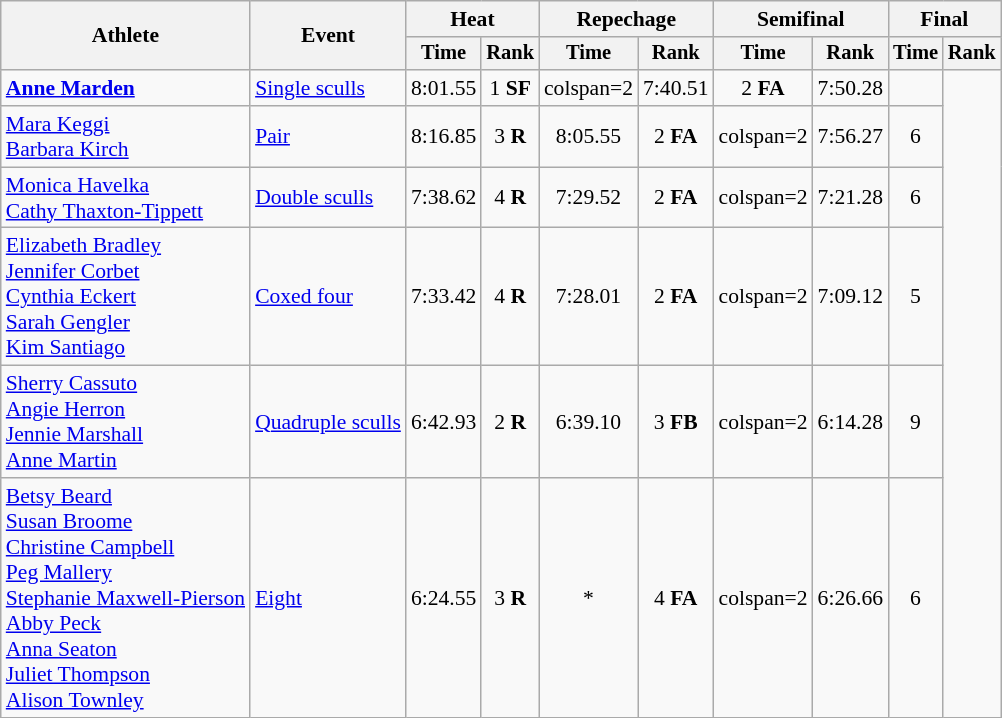<table class=wikitable style=font-size:90%;text-align:center>
<tr>
<th rowspan=2>Athlete</th>
<th rowspan=2>Event</th>
<th colspan=2>Heat</th>
<th colspan=2>Repechage</th>
<th colspan=2>Semifinal</th>
<th colspan=2>Final</th>
</tr>
<tr style=font-size:95%>
<th>Time</th>
<th>Rank</th>
<th>Time</th>
<th>Rank</th>
<th>Time</th>
<th>Rank</th>
<th>Time</th>
<th>Rank</th>
</tr>
<tr>
<td align=left><strong><a href='#'>Anne Marden</a></strong></td>
<td align=left><a href='#'>Single sculls</a></td>
<td>8:01.55</td>
<td>1 <strong>SF</strong></td>
<td>colspan=2 </td>
<td>7:40.51</td>
<td>2 <strong>FA</strong></td>
<td>7:50.28</td>
<td></td>
</tr>
<tr>
<td align=left><a href='#'>Mara Keggi</a><br><a href='#'>Barbara Kirch</a></td>
<td align=left><a href='#'>Pair</a></td>
<td>8:16.85</td>
<td>3 <strong>R</strong></td>
<td>8:05.55</td>
<td>2 <strong>FA</strong></td>
<td>colspan=2 </td>
<td>7:56.27</td>
<td>6</td>
</tr>
<tr>
<td align=left><a href='#'>Monica Havelka</a><br><a href='#'>Cathy Thaxton-Tippett</a></td>
<td align=left><a href='#'>Double sculls</a></td>
<td>7:38.62</td>
<td>4 <strong>R</strong></td>
<td>7:29.52</td>
<td>2 <strong>FA</strong></td>
<td>colspan=2 </td>
<td>7:21.28</td>
<td>6</td>
</tr>
<tr>
<td align=left><a href='#'>Elizabeth Bradley</a><br><a href='#'>Jennifer Corbet</a><br><a href='#'>Cynthia Eckert</a><br><a href='#'>Sarah Gengler</a><br><a href='#'>Kim Santiago</a></td>
<td align=left><a href='#'>Coxed four</a></td>
<td>7:33.42</td>
<td>4 <strong>R</strong></td>
<td>7:28.01</td>
<td>2 <strong>FA</strong></td>
<td>colspan=2 </td>
<td>7:09.12</td>
<td>5</td>
</tr>
<tr>
<td align=left><a href='#'>Sherry Cassuto</a><br><a href='#'>Angie Herron</a><br><a href='#'>Jennie Marshall</a><br><a href='#'>Anne Martin</a></td>
<td align=left><a href='#'>Quadruple sculls</a></td>
<td>6:42.93</td>
<td>2 <strong>R</strong></td>
<td>6:39.10</td>
<td>3 <strong>FB</strong></td>
<td>colspan=2 </td>
<td>6:14.28</td>
<td>9</td>
</tr>
<tr>
<td align=left><a href='#'>Betsy Beard</a><br><a href='#'>Susan Broome</a><br><a href='#'>Christine Campbell</a><br><a href='#'>Peg Mallery</a><br><a href='#'>Stephanie Maxwell-Pierson</a><br><a href='#'>Abby Peck</a><br><a href='#'>Anna Seaton</a><br><a href='#'>Juliet Thompson</a><br><a href='#'>Alison Townley</a></td>
<td align=left><a href='#'>Eight</a></td>
<td>6:24.55</td>
<td>3 <strong>R</strong></td>
<td>*</td>
<td>4 <strong>FA</strong></td>
<td>colspan=2 </td>
<td>6:26.66</td>
<td>6</td>
</tr>
</table>
